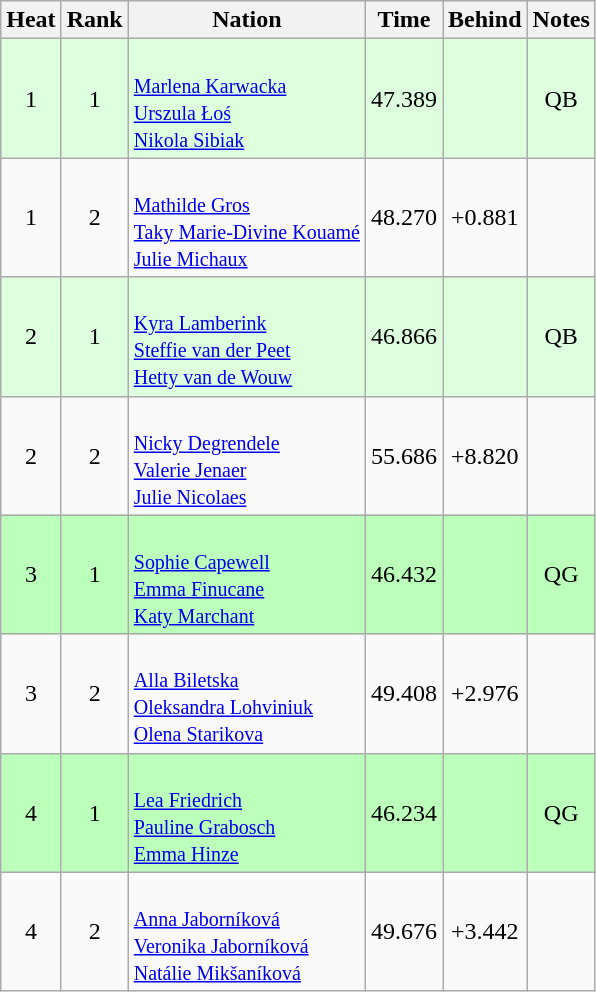<table class="wikitable sortable" style="text-align:center">
<tr>
<th>Heat</th>
<th>Rank</th>
<th>Nation</th>
<th>Time</th>
<th>Behind</th>
<th>Notes</th>
</tr>
<tr bgcolor=ddffdd>
<td>1</td>
<td>1</td>
<td align=left><br><small><a href='#'>Marlena Karwacka</a><br><a href='#'>Urszula Łoś</a><br><a href='#'>Nikola Sibiak</a></small></td>
<td>47.389</td>
<td></td>
<td>QB</td>
</tr>
<tr>
<td>1</td>
<td>2</td>
<td align=left><br><small><a href='#'>Mathilde Gros</a><br><a href='#'>Taky Marie-Divine Kouamé</a><br><a href='#'>Julie Michaux</a></small></td>
<td>48.270</td>
<td>+0.881</td>
<td></td>
</tr>
<tr bgcolor=ddffdd>
<td>2</td>
<td>1</td>
<td align=left><br><small><a href='#'>Kyra Lamberink</a><br><a href='#'>Steffie van der Peet</a><br><a href='#'>Hetty van de Wouw</a></small></td>
<td>46.866</td>
<td></td>
<td>QB</td>
</tr>
<tr>
<td>2</td>
<td>2</td>
<td align=left><br><small><a href='#'>Nicky Degrendele</a><br><a href='#'>Valerie Jenaer</a><br><a href='#'>Julie Nicolaes</a></small></td>
<td>55.686</td>
<td>+8.820</td>
<td></td>
</tr>
<tr bgcolor=bbffbb>
<td>3</td>
<td>1</td>
<td align=left><br><small><a href='#'>Sophie Capewell</a><br><a href='#'>Emma Finucane</a><br><a href='#'>Katy Marchant</a></small></td>
<td>46.432</td>
<td></td>
<td>QG</td>
</tr>
<tr>
<td>3</td>
<td>2</td>
<td align=left><br><small><a href='#'>Alla Biletska</a><br><a href='#'>Oleksandra Lohviniuk</a><br><a href='#'>Olena Starikova</a></small></td>
<td>49.408</td>
<td>+2.976</td>
<td></td>
</tr>
<tr bgcolor=bbffbb>
<td>4</td>
<td>1</td>
<td align=left><br><small><a href='#'>Lea Friedrich</a><br><a href='#'>Pauline Grabosch</a><br><a href='#'>Emma Hinze</a></small></td>
<td>46.234</td>
<td></td>
<td>QG</td>
</tr>
<tr>
<td>4</td>
<td>2</td>
<td align=left><br><small><a href='#'>Anna Jaborníková</a><br><a href='#'>Veronika Jaborníková</a><br><a href='#'>Natálie Mikšaníková</a></small></td>
<td>49.676</td>
<td>+3.442</td>
<td></td>
</tr>
</table>
